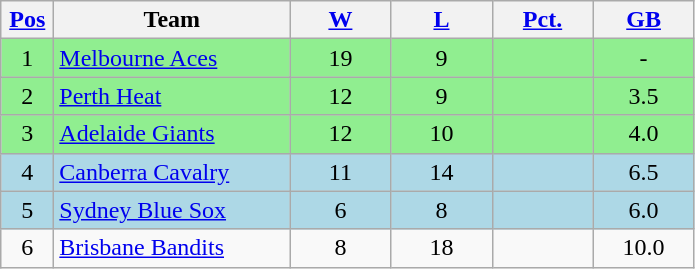<table class="wikitable plainrowheaders" border="1" style="text-align:center">
<tr>
<th scope="col" width=28><a href='#'>Pos</a></th>
<th scope="col" style="width:150px">Team</th>
<th scope="col" width=60><a href='#'>W</a></th>
<th scope="col" width=60><a href='#'>L</a></th>
<th scope="col" width=60><a href='#'>Pct.</a></th>
<th scope="col" width=60><a href='#'>GB</a></th>
</tr>
<tr style="background-color:lightgreen">
<td>1</td>
<td scope="row" style="text-align:left;background-color:"><a href='#'>Melbourne Aces</a> </td>
<td>19</td>
<td>9</td>
<td></td>
<td>-</td>
</tr>
<tr style="background-color:lightgreen">
<td>2</td>
<td scope="row" style="text-align:left;background-color:"><a href='#'>Perth Heat</a> </td>
<td>12</td>
<td>9</td>
<td></td>
<td>3.5</td>
</tr>
<tr style="background-color:lightgreen">
<td>3</td>
<td scope="row" style="text-align:left;background-color:"><a href='#'>Adelaide Giants</a> </td>
<td>12</td>
<td>10</td>
<td></td>
<td>4.0</td>
</tr>
<tr style="background-color:lightblue">
<td>4</td>
<td scope="row" style="text-align:left;background-color:"><a href='#'>Canberra Cavalry</a> </td>
<td>11</td>
<td>14</td>
<td></td>
<td>6.5</td>
</tr>
<tr style="background-color:lightblue">
<td>5</td>
<td scope="row" style="text-align:left;background-color:"><a href='#'>Sydney Blue Sox</a> </td>
<td>6</td>
<td>8</td>
<td></td>
<td>6.0</td>
</tr>
<tr>
<td>6</td>
<td scope="row" style="text-align:left;background-color:"><a href='#'>Brisbane Bandits</a> </td>
<td>8</td>
<td>18</td>
<td></td>
<td>10.0</td>
</tr>
</table>
